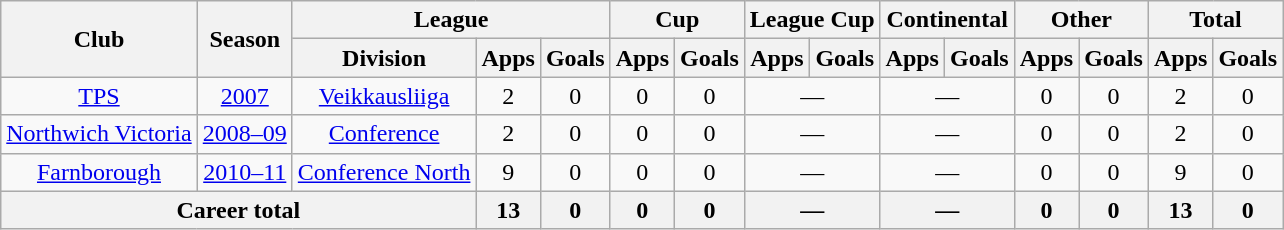<table class="wikitable" style="text-align:center">
<tr>
<th rowspan="2">Club</th>
<th rowspan="2">Season</th>
<th colspan="3">League</th>
<th colspan="2">Cup</th>
<th colspan="2">League Cup</th>
<th colspan="2">Continental</th>
<th colspan="2">Other</th>
<th colspan="2">Total</th>
</tr>
<tr>
<th>Division</th>
<th>Apps</th>
<th>Goals</th>
<th>Apps</th>
<th>Goals</th>
<th>Apps</th>
<th>Goals</th>
<th>Apps</th>
<th>Goals</th>
<th>Apps</th>
<th>Goals</th>
<th>Apps</th>
<th>Goals</th>
</tr>
<tr>
<td rowspan="1"><a href='#'>TPS</a></td>
<td><a href='#'>2007</a></td>
<td rowspan="1"><a href='#'>Veikkausliiga</a></td>
<td>2</td>
<td>0</td>
<td>0</td>
<td>0</td>
<td colspan="2">—</td>
<td colspan="2">—</td>
<td>0</td>
<td>0</td>
<td>2</td>
<td>0</td>
</tr>
<tr>
<td rowspan="1"><a href='#'>Northwich Victoria</a></td>
<td><a href='#'>2008–09</a></td>
<td rowspan="1"><a href='#'>Conference</a></td>
<td>2</td>
<td>0</td>
<td>0</td>
<td>0</td>
<td colspan="2">—</td>
<td colspan="2">—</td>
<td>0</td>
<td>0</td>
<td>2</td>
<td>0</td>
</tr>
<tr>
<td rowspan="1"><a href='#'>Farnborough</a></td>
<td><a href='#'>2010–11</a></td>
<td rowspan="1"><a href='#'>Conference North</a></td>
<td>9</td>
<td>0</td>
<td>0</td>
<td>0</td>
<td colspan="2">—</td>
<td colspan="2">—</td>
<td>0</td>
<td>0</td>
<td>9</td>
<td>0</td>
</tr>
<tr>
<th colspan="3">Career total</th>
<th>13</th>
<th>0</th>
<th>0</th>
<th>0</th>
<th colspan="2">—</th>
<th colspan="2">—</th>
<th>0</th>
<th>0</th>
<th>13</th>
<th>0</th>
</tr>
</table>
